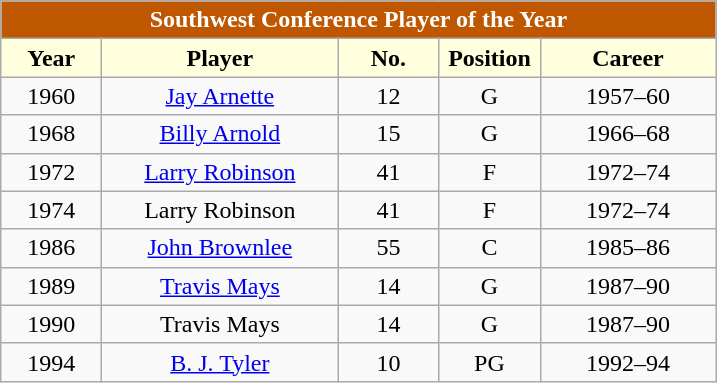<table class="wikitable" style="text-align:center">
<tr>
<td colspan="5" style= "background: #BF5700; color:white"><strong>Southwest Conference Player of the Year</strong></td>
</tr>
<tr>
<th style="width:60px; background: #ffffdd;">Year</th>
<th style="width:150px; background: #ffffdd;">Player</th>
<th style="width:60px; background: #ffffdd;">No.</th>
<th style="width:60px; background: #ffffdd;">Position</th>
<th style="width:110px; background: #ffffdd;">Career</th>
</tr>
<tr>
<td>1960</td>
<td><a href='#'>Jay Arnette</a></td>
<td>12</td>
<td>G</td>
<td>1957–60</td>
</tr>
<tr>
<td>1968</td>
<td><a href='#'>Billy Arnold</a></td>
<td>15</td>
<td>G</td>
<td>1966–68</td>
</tr>
<tr>
<td>1972</td>
<td><a href='#'>Larry Robinson</a></td>
<td>41</td>
<td>F</td>
<td>1972–74</td>
</tr>
<tr>
<td>1974</td>
<td>Larry Robinson</td>
<td>41</td>
<td>F</td>
<td>1972–74</td>
</tr>
<tr>
<td>1986</td>
<td><a href='#'>John Brownlee</a></td>
<td>55</td>
<td>C</td>
<td>1985–86</td>
</tr>
<tr>
<td>1989</td>
<td><a href='#'>Travis Mays</a></td>
<td>14</td>
<td>G</td>
<td>1987–90</td>
</tr>
<tr>
<td>1990</td>
<td>Travis Mays</td>
<td>14</td>
<td>G</td>
<td>1987–90</td>
</tr>
<tr>
<td>1994</td>
<td><a href='#'>B. J. Tyler</a></td>
<td>10</td>
<td>PG</td>
<td>1992–94</td>
</tr>
</table>
